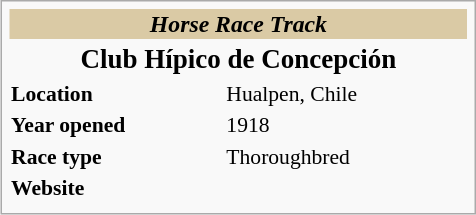<table class="infobox" style="font-size:90%;width:22em;">
<tr>
<th style="font-size:110%;text-align:center;;background:#DACAA5;" colspan="2"><em>Horse Race Track</em></th>
</tr>
<tr>
<th colspan="2" style="font-size:125%;text-align:center;">Club Hípico de Concepción</th>
</tr>
<tr>
<td><strong>Location</strong></td>
<td>Hualpen, Chile</td>
</tr>
<tr>
<td><strong>Year opened</strong></td>
<td>1918</td>
</tr>
<tr>
<td><strong>Race type</strong></td>
<td>Thoroughbred</td>
</tr>
<tr>
<td><strong>Website</strong></td>
<td></td>
</tr>
<tr>
</tr>
</table>
